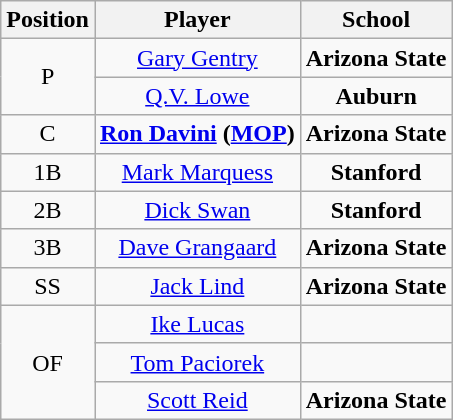<table class="wikitable" style=text-align:center>
<tr>
<th>Position</th>
<th>Player</th>
<th>School</th>
</tr>
<tr>
<td rowspan=2>P</td>
<td><a href='#'>Gary Gentry</a></td>
<td style=><strong>Arizona State</strong></td>
</tr>
<tr>
<td><a href='#'>Q.V. Lowe</a></td>
<td style=><strong>Auburn</strong></td>
</tr>
<tr>
<td>C</td>
<td><strong><a href='#'>Ron Davini</a> (<a href='#'>MOP</a>)</strong></td>
<td style=><strong>Arizona State</strong></td>
</tr>
<tr>
<td>1B</td>
<td><a href='#'>Mark Marquess</a></td>
<td style=><strong>Stanford</strong></td>
</tr>
<tr>
<td>2B</td>
<td><a href='#'>Dick Swan</a></td>
<td style=><strong>Stanford</strong></td>
</tr>
<tr>
<td>3B</td>
<td><a href='#'>Dave Grangaard</a></td>
<td style=><strong>Arizona State</strong></td>
</tr>
<tr>
<td>SS</td>
<td><a href='#'>Jack Lind</a></td>
<td style=><strong>Arizona State</strong></td>
</tr>
<tr>
<td rowspan=3>OF</td>
<td><a href='#'>Ike Lucas</a></td>
<td style=></td>
</tr>
<tr>
<td><a href='#'>Tom Paciorek</a></td>
<td style=></td>
</tr>
<tr>
<td><a href='#'>Scott Reid</a></td>
<td style=><strong>Arizona State</strong></td>
</tr>
</table>
